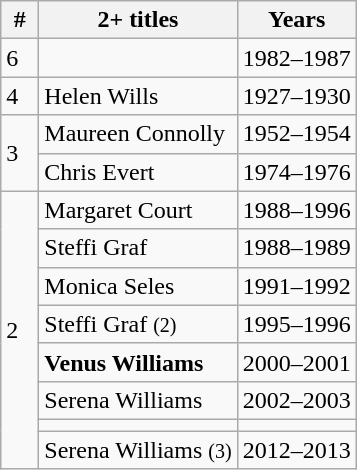<table class="wikitable" style="display:inline-table;">
<tr>
<th style="width:18px;">#</th>
<th>2+ titles</th>
<th>Years</th>
</tr>
<tr>
<td>6</td>
<td></td>
<td>1982–1987</td>
</tr>
<tr>
<td>4</td>
<td> Helen Wills</td>
<td>1927–1930</td>
</tr>
<tr>
<td rowspan="2">3</td>
<td> Maureen Connolly</td>
<td>1952–1954</td>
</tr>
<tr>
<td> Chris Evert</td>
<td>1974–1976</td>
</tr>
<tr>
<td rowspan="8">2</td>
<td> Margaret Court</td>
<td>1988–1996</td>
</tr>
<tr>
<td> Steffi Graf</td>
<td>1988–1989</td>
</tr>
<tr>
<td> Monica Seles</td>
<td>1991–1992</td>
</tr>
<tr>
<td> Steffi Graf <small>(2)</small></td>
<td>1995–1996</td>
</tr>
<tr>
<td> <strong>Venus Williams</strong></td>
<td>2000–2001</td>
</tr>
<tr>
<td> Serena Williams</td>
<td>2002–2003</td>
</tr>
<tr>
<td></td>
<td></td>
</tr>
<tr>
<td> Serena Williams <small>(3)</small></td>
<td>2012–2013</td>
</tr>
</table>
